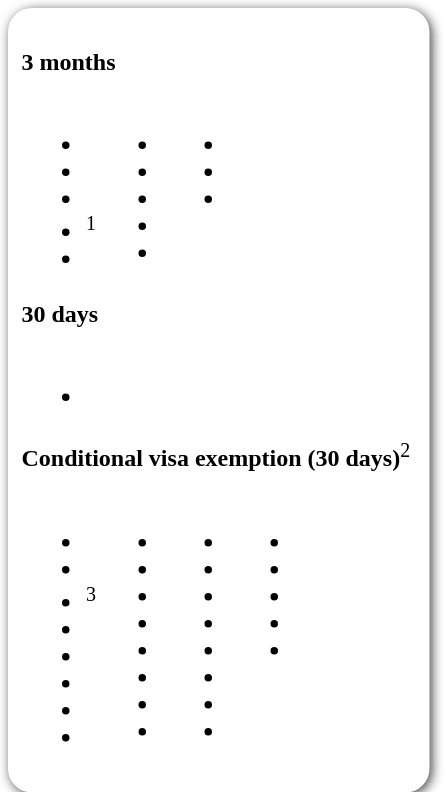<table style=" border-radius:1em; box-shadow: 0.1em 0.1em 0.5em rgba(0,0,0,0.75); background-color: white; border: 1px solid white; padding: 5px;">
<tr style="vertical-align:top;">
<td><br><strong>3 months</strong><table>
<tr>
<td><br><ul><li></li><li></li><li></li><li><sup>1</sup></li><li></li></ul></td>
<td valign="top"><br><ul><li></li><li></li><li></li><li></li><li></li></ul></td>
<td valign="top"><br><ul><li></li><li></li><li></li></ul></td>
<td></td>
</tr>
</table>
<strong>30 days</strong><table>
<tr>
<td><br><ul><li></li></ul></td>
<td></td>
</tr>
</table>
<strong>Conditional visa exemption (30 days)</strong><sup>2</sup><table>
<tr>
<td><br><ul><li></li><li></li><li><sup>3</sup></li><li></li><li></li><li></li><li></li><li></li></ul></td>
<td valign="top"><br><ul><li></li><li></li><li></li><li></li><li></li><li></li><li></li><li></li></ul></td>
<td valign="top"><br><ul><li></li><li></li><li></li><li></li><li></li><li></li><li></li><li></li></ul></td>
<td valign="top"><br><ul><li></li><li></li><li></li><li></li><li></li></ul></td>
<td></td>
</tr>
</table>
</td>
<td></td>
</tr>
</table>
